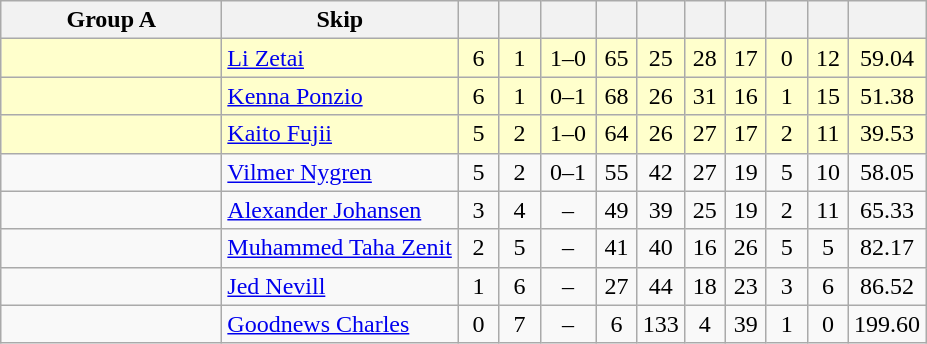<table class=wikitable style="text-align:center;">
<tr>
<th width=140>Group A</th>
<th width=150>Skip</th>
<th width=20></th>
<th width=20></th>
<th width=30></th>
<th width=20></th>
<th width=20></th>
<th width=20></th>
<th width=20></th>
<th width=20></th>
<th width=20></th>
<th width=20></th>
</tr>
<tr bgcolor=#ffffcc>
<td style="text-align:left;"></td>
<td style="text-align:left;"><a href='#'>Li Zetai</a></td>
<td>6</td>
<td>1</td>
<td>1–0</td>
<td>65</td>
<td>25</td>
<td>28</td>
<td>17</td>
<td>0</td>
<td>12</td>
<td>59.04</td>
</tr>
<tr bgcolor=#ffffcc>
<td style="text-align:left;"></td>
<td style="text-align:left;"><a href='#'>Kenna Ponzio</a></td>
<td>6</td>
<td>1</td>
<td>0–1</td>
<td>68</td>
<td>26</td>
<td>31</td>
<td>16</td>
<td>1</td>
<td>15</td>
<td>51.38</td>
</tr>
<tr bgcolor=#ffffcc>
<td style="text-align:left;"></td>
<td style="text-align:left;"><a href='#'>Kaito Fujii</a></td>
<td>5</td>
<td>2</td>
<td>1–0</td>
<td>64</td>
<td>26</td>
<td>27</td>
<td>17</td>
<td>2</td>
<td>11</td>
<td>39.53</td>
</tr>
<tr>
<td style="text-align:left;"></td>
<td style="text-align:left;"><a href='#'>Vilmer Nygren</a></td>
<td>5</td>
<td>2</td>
<td>0–1</td>
<td>55</td>
<td>42</td>
<td>27</td>
<td>19</td>
<td>5</td>
<td>10</td>
<td>58.05</td>
</tr>
<tr>
<td style="text-align:left;"></td>
<td style="text-align:left;"><a href='#'>Alexander Johansen</a></td>
<td>3</td>
<td>4</td>
<td>–</td>
<td>49</td>
<td>39</td>
<td>25</td>
<td>19</td>
<td>2</td>
<td>11</td>
<td>65.33</td>
</tr>
<tr>
<td style="text-align:left;"></td>
<td style="text-align:left;"><a href='#'>Muhammed Taha Zenit</a></td>
<td>2</td>
<td>5</td>
<td>–</td>
<td>41</td>
<td>40</td>
<td>16</td>
<td>26</td>
<td>5</td>
<td>5</td>
<td>82.17</td>
</tr>
<tr>
<td style="text-align:left;"></td>
<td style="text-align:left;"><a href='#'>Jed Nevill</a></td>
<td>1</td>
<td>6</td>
<td>–</td>
<td>27</td>
<td>44</td>
<td>18</td>
<td>23</td>
<td>3</td>
<td>6</td>
<td>86.52</td>
</tr>
<tr>
<td style="text-align:left;"></td>
<td style="text-align:left;"><a href='#'>Goodnews Charles</a></td>
<td>0</td>
<td>7</td>
<td>–</td>
<td>6</td>
<td>133</td>
<td>4</td>
<td>39</td>
<td>1</td>
<td>0</td>
<td>199.60</td>
</tr>
</table>
